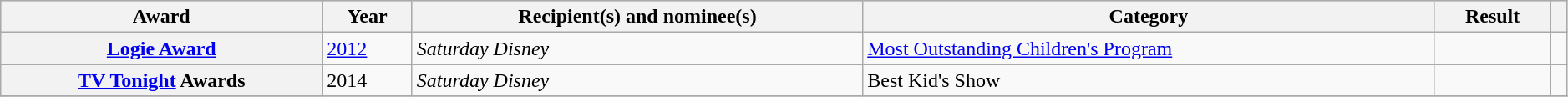<table class="wikitable plainrowheaders sortable" style="width:99%;">
<tr style="background:#ccc; text-align:center;">
<th scope="col">Award</th>
<th scope="col">Year</th>
<th scope="col">Recipient(s) and nominee(s)</th>
<th scope="col">Category</th>
<th scope="col">Result</th>
<th scope="col" class="unsortable"></th>
</tr>
<tr>
<th scope="row"><a href='#'>Logie Award</a></th>
<td><a href='#'>2012</a></td>
<td data-sort-value="Saturday Disney"><em>Saturday Disney</em></td>
<td><a href='#'>Most Outstanding Children's Program</a></td>
<td></td>
<td style="text-align:center;"></td>
</tr>
<tr>
<th scope="row"><a href='#'>TV Tonight</a> Awards</th>
<td>2014</td>
<td data-sort-value="Saturday Disney"><em>Saturday Disney</em></td>
<td>Best Kid's Show</td>
<td></td>
<td style="text-align:center;"></td>
</tr>
<tr>
</tr>
</table>
